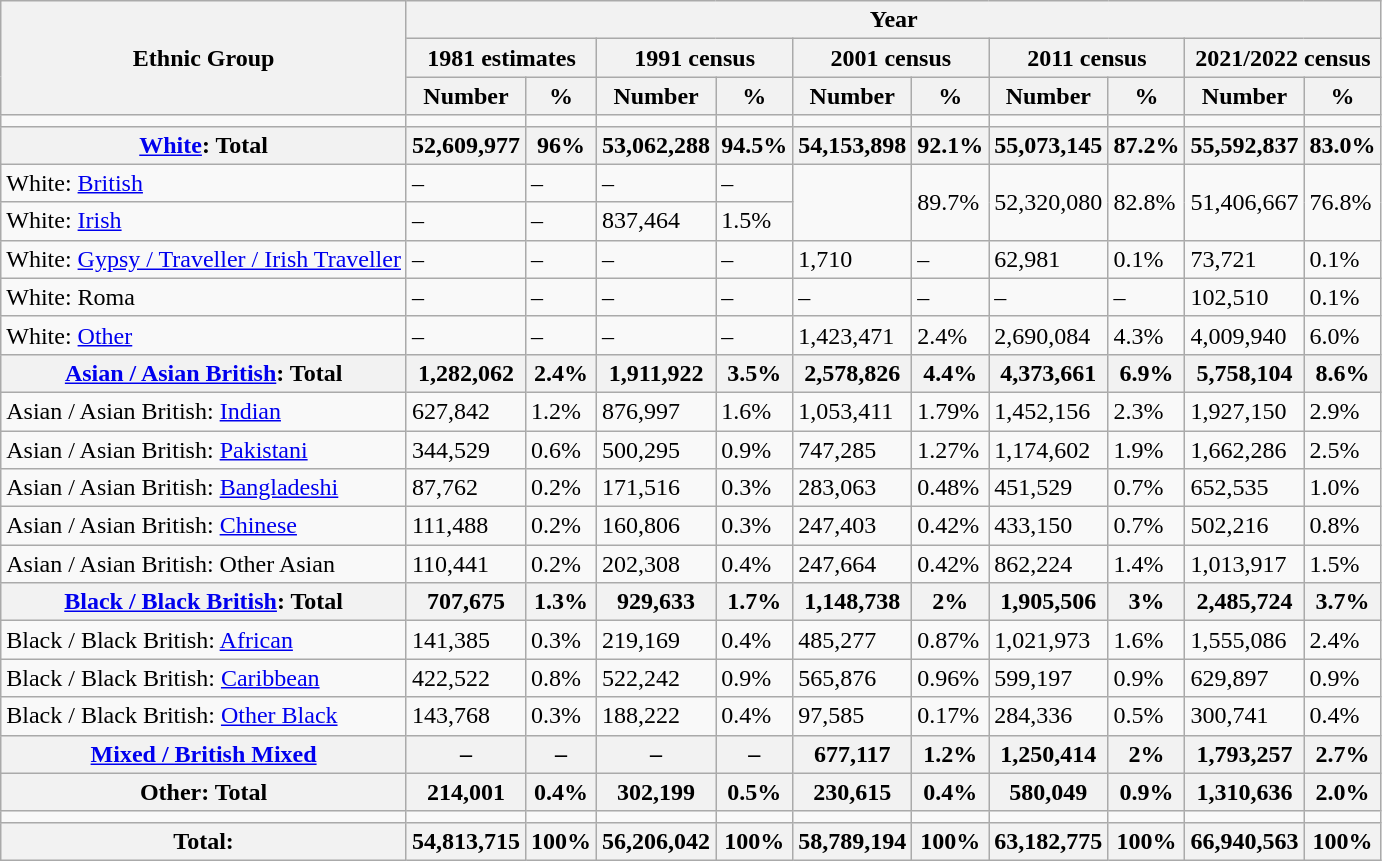<table class="wikitable sortable mw-collapsible">
<tr>
<th rowspan="3">Ethnic Group</th>
<th colspan="10">Year</th>
</tr>
<tr>
<th colspan="2">1981 estimates</th>
<th colspan="2">1991 census</th>
<th colspan="2">2001 census</th>
<th colspan="2">2011 census</th>
<th colspan="2">2021/2022 census</th>
</tr>
<tr>
<th>Number</th>
<th>%</th>
<th>Number</th>
<th>%</th>
<th>Number</th>
<th>%</th>
<th>Number</th>
<th>%</th>
<th>Number</th>
<th>%</th>
</tr>
<tr>
<td></td>
<td></td>
<td></td>
<td></td>
<td></td>
<td></td>
<td></td>
<td></td>
<td></td>
<td></td>
<td></td>
</tr>
<tr>
<th><a href='#'>White</a>: Total</th>
<th>52,609,977</th>
<th>96%</th>
<th>53,062,288</th>
<th>94.5%</th>
<th>54,153,898</th>
<th>92.1%</th>
<th>55,073,145</th>
<th>87.2%</th>
<th>55,592,837</th>
<th>83.0%</th>
</tr>
<tr>
<td>White: <a href='#'>British</a></td>
<td>–</td>
<td>–</td>
<td>–</td>
<td>–</td>
<td rowspan="2"></td>
<td rowspan="2">89.7%</td>
<td rowspan="2">52,320,080</td>
<td rowspan="2">82.8%</td>
<td rowspan="2">51,406,667</td>
<td rowspan="2">76.8%</td>
</tr>
<tr>
<td>White: <a href='#'>Irish</a></td>
<td>–</td>
<td>–</td>
<td>837,464</td>
<td>1.5%</td>
</tr>
<tr>
<td>White: <a href='#'>Gypsy / Traveller / Irish Traveller</a></td>
<td>–</td>
<td>–</td>
<td>–</td>
<td>–</td>
<td>1,710</td>
<td>–</td>
<td>62,981</td>
<td>0.1%</td>
<td>73,721</td>
<td>0.1%</td>
</tr>
<tr>
<td>White: Roma</td>
<td>–</td>
<td>–</td>
<td>–</td>
<td>–</td>
<td>–</td>
<td>–</td>
<td>–</td>
<td>–</td>
<td>102,510</td>
<td>0.1%</td>
</tr>
<tr>
<td>White: <a href='#'>Other</a></td>
<td>–</td>
<td>–</td>
<td>–</td>
<td>–</td>
<td>1,423,471</td>
<td>2.4%</td>
<td>2,690,084</td>
<td>4.3%</td>
<td>4,009,940</td>
<td>6.0%</td>
</tr>
<tr>
<th><a href='#'>Asian / Asian British</a>: Total</th>
<th>1,282,062</th>
<th>2.4%</th>
<th>1,911,922</th>
<th>3.5%</th>
<th>2,578,826</th>
<th>4.4%</th>
<th>4,373,661</th>
<th>6.9%</th>
<th>5,758,104</th>
<th>8.6%</th>
</tr>
<tr>
<td>Asian / Asian British: <a href='#'>Indian</a></td>
<td>627,842</td>
<td>1.2%</td>
<td>876,997</td>
<td>1.6%</td>
<td>1,053,411</td>
<td>1.79%</td>
<td>1,452,156</td>
<td>2.3%</td>
<td>1,927,150</td>
<td>2.9%</td>
</tr>
<tr>
<td>Asian / Asian British: <a href='#'>Pakistani</a></td>
<td>344,529</td>
<td>0.6%</td>
<td>500,295</td>
<td>0.9%</td>
<td>747,285</td>
<td>1.27%</td>
<td>1,174,602</td>
<td>1.9%</td>
<td>1,662,286</td>
<td>2.5%</td>
</tr>
<tr>
<td>Asian / Asian British: <a href='#'>Bangladeshi</a></td>
<td>87,762</td>
<td>0.2%</td>
<td>171,516</td>
<td>0.3%</td>
<td>283,063</td>
<td>0.48%</td>
<td>451,529</td>
<td>0.7%</td>
<td>652,535</td>
<td>1.0%</td>
</tr>
<tr>
<td>Asian / Asian British: <a href='#'>Chinese</a></td>
<td>111,488</td>
<td>0.2%</td>
<td>160,806</td>
<td>0.3%</td>
<td>247,403</td>
<td>0.42%</td>
<td>433,150</td>
<td>0.7%</td>
<td>502,216</td>
<td>0.8%</td>
</tr>
<tr>
<td>Asian / Asian British: Other Asian</td>
<td>110,441</td>
<td>0.2%</td>
<td>202,308</td>
<td>0.4%</td>
<td>247,664</td>
<td>0.42%</td>
<td>862,224</td>
<td>1.4%</td>
<td>1,013,917</td>
<td>1.5%</td>
</tr>
<tr>
<th><a href='#'>Black / Black British</a>: Total</th>
<th>707,675</th>
<th>1.3%</th>
<th>929,633</th>
<th>1.7%</th>
<th>1,148,738</th>
<th>2%</th>
<th>1,905,506</th>
<th>3%</th>
<th>2,485,724</th>
<th>3.7%</th>
</tr>
<tr>
<td>Black / Black British: <a href='#'>African</a></td>
<td>141,385</td>
<td>0.3%</td>
<td>219,169</td>
<td>0.4%</td>
<td>485,277</td>
<td>0.87%</td>
<td>1,021,973</td>
<td>1.6%</td>
<td>1,555,086</td>
<td>2.4%</td>
</tr>
<tr>
<td>Black / Black British: <a href='#'>Caribbean</a></td>
<td>422,522</td>
<td>0.8%</td>
<td>522,242</td>
<td>0.9%</td>
<td>565,876</td>
<td>0.96%</td>
<td>599,197</td>
<td>0.9%</td>
<td>629,897</td>
<td>0.9%</td>
</tr>
<tr>
<td>Black / Black British: <a href='#'>Other Black</a></td>
<td>143,768</td>
<td>0.3%</td>
<td>188,222</td>
<td>0.4%</td>
<td>97,585</td>
<td>0.17%</td>
<td>284,336</td>
<td>0.5%</td>
<td>300,741</td>
<td>0.4%</td>
</tr>
<tr>
<th><a href='#'>Mixed / British Mixed</a></th>
<th>–</th>
<th>–</th>
<th>–</th>
<th>–</th>
<th>677,117</th>
<th>1.2%</th>
<th>1,250,414</th>
<th>2%</th>
<th>1,793,257</th>
<th>2.7%</th>
</tr>
<tr>
<th>Other: Total</th>
<th>214,001</th>
<th>0.4%</th>
<th>302,199</th>
<th>0.5%</th>
<th>230,615</th>
<th>0.4%</th>
<th>580,049</th>
<th>0.9%</th>
<th>1,310,636</th>
<th>2.0%</th>
</tr>
<tr>
<td></td>
<td></td>
<td></td>
<td></td>
<td></td>
<td></td>
<td></td>
<td></td>
<td></td>
<td></td>
<td></td>
</tr>
<tr>
<th>Total:</th>
<th>54,813,715</th>
<th>100%</th>
<th>56,206,042</th>
<th>100%</th>
<th>58,789,194</th>
<th>100%</th>
<th>63,182,775</th>
<th>100%</th>
<th>66,940,563</th>
<th>100%</th>
</tr>
</table>
